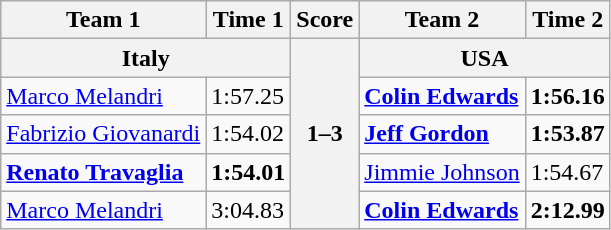<table class="wikitable">
<tr>
<th>Team 1</th>
<th>Time 1</th>
<th>Score</th>
<th>Team 2</th>
<th>Time 2</th>
</tr>
<tr>
<th colspan=2> Italy</th>
<th rowspan=6>1–3</th>
<th colspan=2> <strong>USA</strong></th>
</tr>
<tr>
<td><a href='#'>Marco Melandri</a></td>
<td>1:57.25</td>
<td><strong><a href='#'>Colin Edwards</a></strong></td>
<td><strong>1:56.16</strong></td>
</tr>
<tr>
<td><a href='#'>Fabrizio Giovanardi</a></td>
<td>1:54.02</td>
<td><strong><a href='#'>Jeff Gordon</a></strong></td>
<td><strong>1:53.87</strong></td>
</tr>
<tr>
<td><strong><a href='#'>Renato Travaglia</a></strong></td>
<td><strong>1:54.01</strong></td>
<td><a href='#'>Jimmie Johnson</a></td>
<td>1:54.67</td>
</tr>
<tr>
<td><a href='#'>Marco Melandri</a></td>
<td>3:04.83</td>
<td><strong><a href='#'>Colin Edwards</a></strong></td>
<td><strong>2:12.99</strong></td>
</tr>
</table>
